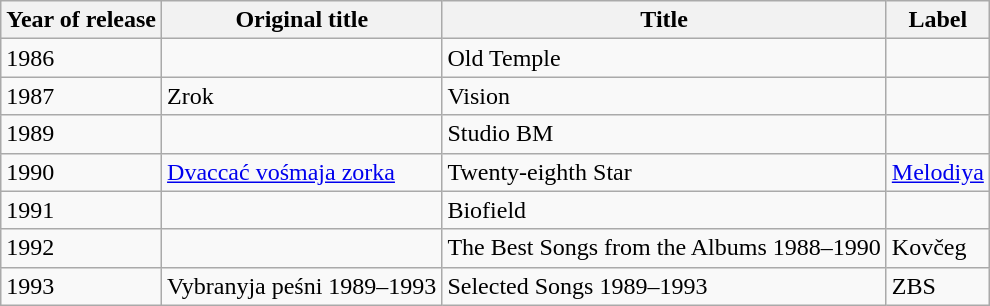<table class="wikitable">
<tr>
<th>Year of release</th>
<th>Original title</th>
<th>Title</th>
<th>Label</th>
</tr>
<tr>
<td>1986</td>
<td></td>
<td>Old Temple</td>
<td></td>
</tr>
<tr>
<td>1987</td>
<td>Zrok</td>
<td>Vision</td>
<td></td>
</tr>
<tr>
<td>1989</td>
<td></td>
<td>Studio BM</td>
<td></td>
</tr>
<tr>
<td>1990</td>
<td><a href='#'>Dvaccać vośmaja zorka</a></td>
<td>Twenty-eighth Star</td>
<td><a href='#'>Melodiya</a></td>
</tr>
<tr>
<td>1991</td>
<td></td>
<td>Biofield</td>
<td></td>
</tr>
<tr>
<td>1992</td>
<td></td>
<td>The Best Songs from the Albums 1988–1990</td>
<td>Kovčeg</td>
</tr>
<tr>
<td>1993</td>
<td>Vybranyja peśni 1989–1993</td>
<td>Selected Songs 1989–1993</td>
<td>ZBS</td>
</tr>
</table>
